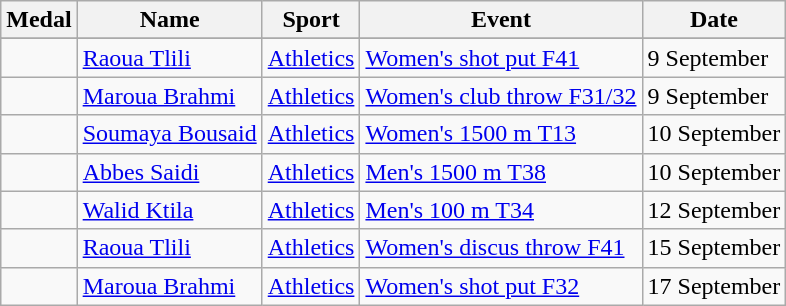<table class="wikitable sortable">
<tr>
<th>Medal</th>
<th>Name</th>
<th>Sport</th>
<th>Event</th>
<th>Date</th>
</tr>
<tr>
</tr>
<tr>
<td></td>
<td><a href='#'>Raoua Tlili</a></td>
<td><a href='#'>Athletics</a></td>
<td><a href='#'>Women's shot put F41</a></td>
<td>9 September</td>
</tr>
<tr>
<td></td>
<td><a href='#'>Maroua Brahmi</a></td>
<td><a href='#'>Athletics</a></td>
<td><a href='#'>Women's club throw F31/32</a></td>
<td>9 September</td>
</tr>
<tr>
<td></td>
<td><a href='#'>Soumaya Bousaid</a></td>
<td><a href='#'>Athletics</a></td>
<td><a href='#'>Women's 1500 m T13</a></td>
<td>10 September</td>
</tr>
<tr>
<td></td>
<td><a href='#'>Abbes Saidi</a></td>
<td><a href='#'>Athletics</a></td>
<td><a href='#'>Men's 1500 m T38</a></td>
<td>10 September</td>
</tr>
<tr>
<td></td>
<td><a href='#'>Walid Ktila</a></td>
<td><a href='#'>Athletics</a></td>
<td><a href='#'>Men's 100 m T34</a></td>
<td>12 September</td>
</tr>
<tr>
<td></td>
<td><a href='#'>Raoua Tlili</a></td>
<td><a href='#'>Athletics</a></td>
<td><a href='#'>Women's discus throw F41</a></td>
<td>15 September</td>
</tr>
<tr>
<td></td>
<td><a href='#'>Maroua Brahmi</a></td>
<td><a href='#'>Athletics</a></td>
<td><a href='#'>Women's shot put F32</a></td>
<td>17 September</td>
</tr>
</table>
